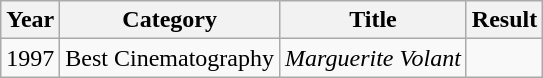<table class="wikitable">
<tr>
<th>Year</th>
<th>Category</th>
<th>Title</th>
<th>Result</th>
</tr>
<tr>
<td>1997</td>
<td>Best Cinematography</td>
<td><em>Marguerite Volant</em></td>
<td></td>
</tr>
</table>
